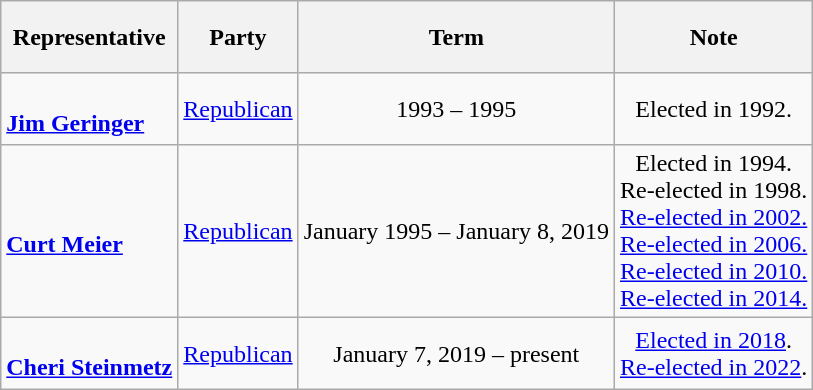<table class=wikitable style="text-align:center">
<tr style="height:3em">
<th>Representative</th>
<th>Party</th>
<th>Term</th>
<th>Note</th>
</tr>
<tr style="height:3em">
<td align="left"><br> <strong><a href='#'>Jim Geringer</a></strong></td>
<td><a href='#'>Republican</a></td>
<td>1993 – 1995</td>
<td>Elected in 1992.</td>
</tr>
<tr style="height:3em">
<td align="left"><br> <strong><a href='#'>Curt Meier</a></strong></td>
<td><a href='#'>Republican</a></td>
<td>January 1995 – January 8, 2019</td>
<td>Elected in 1994.<br>Re-elected in 1998.<br><a href='#'>Re-elected in 2002.</a><br><a href='#'>Re-elected in 2006.</a><br><a href='#'>Re-elected in 2010.</a><br><a href='#'>Re-elected in 2014.</a></td>
</tr>
<tr style="height:3em">
<td align="left"><br><strong><a href='#'>Cheri Steinmetz</a></strong></td>
<td><a href='#'>Republican</a></td>
<td>January 7, 2019 – present</td>
<td><a href='#'>Elected in 2018</a>.<br><a href='#'>Re-elected in 2022</a>.</td>
</tr>
</table>
